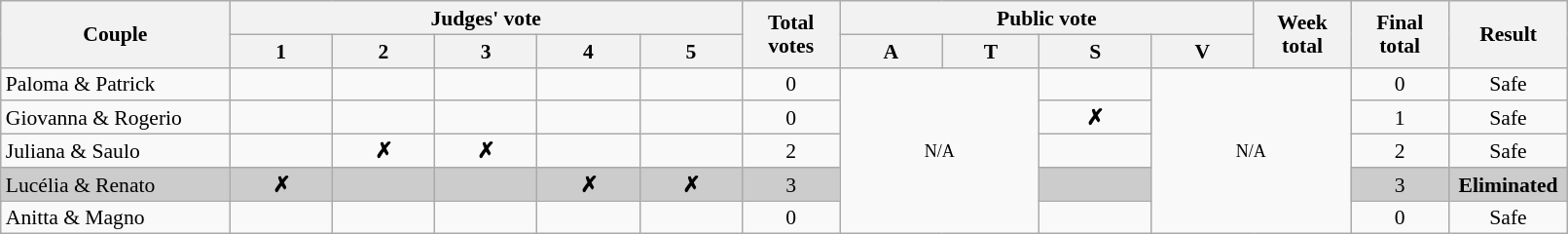<table class="wikitable" style="font-size:90%; line-height:16px; text-align:center" width="85%">
<tr>
<th rowspan=2 width=150>Couple</th>
<th colspan=5 width=185>Judges' vote</th>
<th rowspan=2 width=060>Total votes</th>
<th colspan=4 width=148>Public vote</th>
<th rowspan=2 width=060>Week total</th>
<th rowspan=2 width=060>Final total</th>
<th rowspan=2 width=075>Result</th>
</tr>
<tr>
<th>1</th>
<th>2</th>
<th>3</th>
<th>4</th>
<th>5</th>
<th>A</th>
<th>T</th>
<th>S</th>
<th>V</th>
</tr>
<tr>
<td align="left">Paloma & Patrick</td>
<td></td>
<td></td>
<td></td>
<td></td>
<td></td>
<td>0</td>
<td rowspan=5 colspan=2><small>N/A</small></td>
<td></td>
<td rowspan=5 colspan=2><small>N/A</small></td>
<td>0</td>
<td>Safe</td>
</tr>
<tr>
<td align="left">Giovanna & Rogerio</td>
<td></td>
<td></td>
<td></td>
<td></td>
<td></td>
<td>0</td>
<td><strong>✗</strong></td>
<td>1</td>
<td>Safe</td>
</tr>
<tr>
<td align="left">Juliana & Saulo</td>
<td></td>
<td><strong>✗</strong></td>
<td><strong>✗</strong></td>
<td></td>
<td></td>
<td>2</td>
<td></td>
<td>2</td>
<td>Safe</td>
</tr>
<tr bgcolor="CCCCCC">
<td align="left">Lucélia & Renato</td>
<td><strong>✗</strong></td>
<td></td>
<td></td>
<td><strong>✗</strong></td>
<td><strong>✗</strong></td>
<td>3</td>
<td></td>
<td>3</td>
<td><strong>Eliminated</strong></td>
</tr>
<tr>
<td align="left">Anitta & Magno</td>
<td></td>
<td></td>
<td></td>
<td></td>
<td></td>
<td>0</td>
<td></td>
<td>0</td>
<td>Safe</td>
</tr>
</table>
